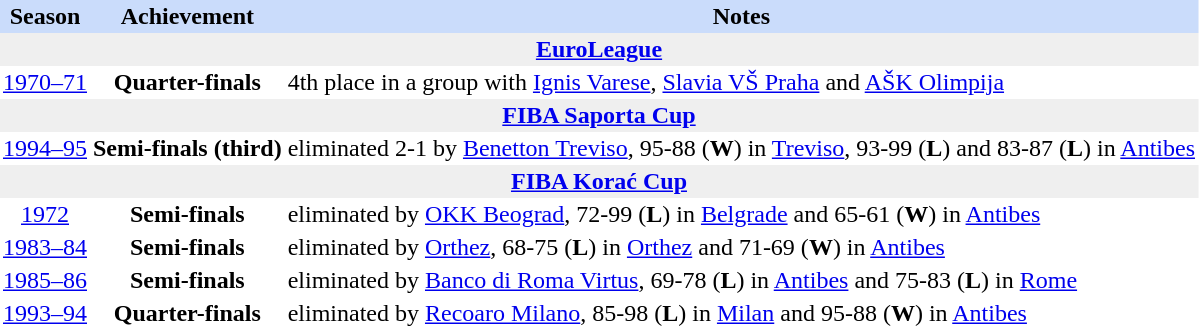<table class="toccolours" border="0" cellpadding="2" cellspacing="0" align="left" style="margin:0.5em;">
<tr bgcolor=#CADCFB>
<th>Season</th>
<th>Achievement</th>
<th>Notes</th>
</tr>
<tr>
<th colspan="4" bgcolor=#EFEFEF><a href='#'>EuroLeague</a></th>
</tr>
<tr>
<td align="center"><a href='#'>1970–71</a></td>
<td align="center"><strong>Quarter-finals</strong></td>
<td align="left">4th place in a group with <a href='#'>Ignis Varese</a>, <a href='#'>Slavia VŠ Praha</a> and <a href='#'>AŠK Olimpija</a></td>
</tr>
<tr>
<th colspan="4" bgcolor=#EFEFEF><a href='#'>FIBA Saporta Cup</a></th>
</tr>
<tr>
<td align="center"><a href='#'>1994–95</a></td>
<td align="center"><strong>Semi-finals (third)</strong></td>
<td align="left">eliminated 2-1 by <a href='#'>Benetton Treviso</a>, 95-88 (<strong>W</strong>) in <a href='#'>Treviso</a>, 93-99 (<strong>L</strong>) and 83-87 (<strong>L</strong>) in <a href='#'>Antibes</a></td>
</tr>
<tr>
<th colspan="4" bgcolor=#EFEFEF><a href='#'>FIBA Korać Cup</a></th>
</tr>
<tr>
<td align="center"><a href='#'>1972</a></td>
<td align="center"><strong>Semi-finals</strong></td>
<td align="left">eliminated by <a href='#'>OKK Beograd</a>, 72-99 (<strong>L</strong>) in <a href='#'>Belgrade</a> and 65-61 (<strong>W</strong>) in <a href='#'>Antibes</a></td>
</tr>
<tr>
<td align="center"><a href='#'>1983–84</a></td>
<td align="center"><strong>Semi-finals</strong></td>
<td align="left">eliminated by <a href='#'>Orthez</a>, 68-75 (<strong>L</strong>) in <a href='#'>Orthez</a> and 71-69 (<strong>W</strong>) in <a href='#'>Antibes</a></td>
</tr>
<tr>
<td align="center"><a href='#'>1985–86</a></td>
<td align="center"><strong>Semi-finals</strong></td>
<td align="left">eliminated by <a href='#'>Banco di Roma Virtus</a>, 69-78 (<strong>L</strong>) in <a href='#'>Antibes</a> and 75-83 (<strong>L</strong>) in <a href='#'>Rome</a></td>
</tr>
<tr>
<td align="center"><a href='#'>1993–94</a></td>
<td align="center"><strong>Quarter-finals</strong></td>
<td align="left">eliminated by <a href='#'>Recoaro Milano</a>, 85-98 (<strong>L</strong>) in <a href='#'>Milan</a> and 95-88 (<strong>W</strong>) in <a href='#'>Antibes</a></td>
</tr>
</table>
